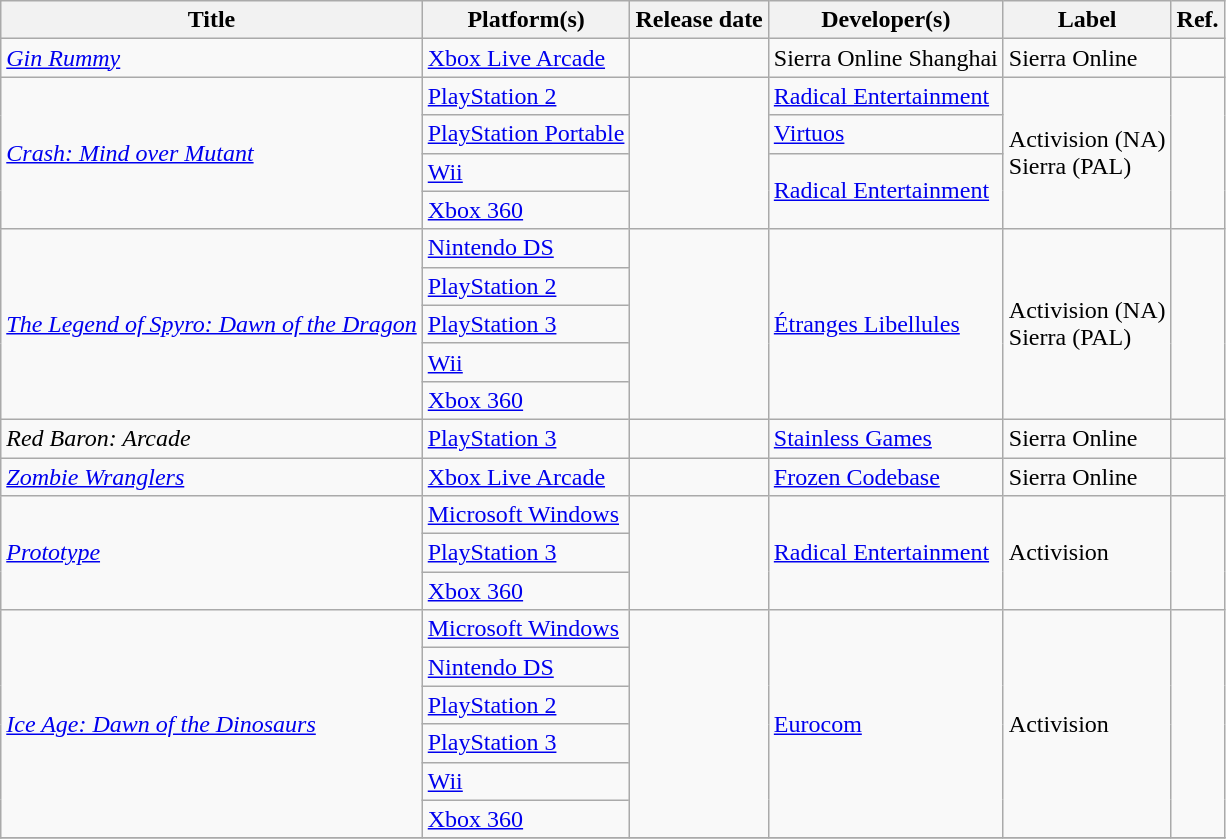<table class="wikitable sortable">
<tr>
<th>Title</th>
<th>Platform(s)</th>
<th>Release date</th>
<th>Developer(s)</th>
<th>Label</th>
<th>Ref.</th>
</tr>
<tr>
<td><a href='#'><em>Gin Rummy</em></a></td>
<td><a href='#'>Xbox Live Arcade</a></td>
<td></td>
<td>Sierra Online Shanghai</td>
<td>Sierra Online</td>
<td></td>
</tr>
<tr>
<td rowspan="4"><em><a href='#'>Crash: Mind over Mutant</a></em></td>
<td><a href='#'>PlayStation 2</a></td>
<td rowspan="4"></td>
<td><a href='#'>Radical Entertainment</a></td>
<td rowspan="4">Activision (NA)<br>Sierra (PAL)</td>
<td rowspan="4"></td>
</tr>
<tr>
<td><a href='#'>PlayStation Portable</a></td>
<td><a href='#'>Virtuos</a></td>
</tr>
<tr>
<td><a href='#'>Wii</a></td>
<td rowspan="2"><a href='#'>Radical Entertainment</a></td>
</tr>
<tr>
<td><a href='#'>Xbox 360</a></td>
</tr>
<tr>
<td rowspan="5"><em><a href='#'>The Legend of Spyro: Dawn of the Dragon</a></em></td>
<td><a href='#'>Nintendo DS</a></td>
<td rowspan="5"></td>
<td rowspan="5"><a href='#'>Étranges Libellules</a></td>
<td rowspan="5">Activision (NA)<br>Sierra (PAL)</td>
<td rowspan="5"></td>
</tr>
<tr>
<td><a href='#'>PlayStation 2</a></td>
</tr>
<tr>
<td><a href='#'>PlayStation 3</a></td>
</tr>
<tr>
<td><a href='#'>Wii</a></td>
</tr>
<tr>
<td><a href='#'>Xbox 360</a></td>
</tr>
<tr>
<td><em>Red Baron: Arcade</em></td>
<td><a href='#'>PlayStation 3</a></td>
<td></td>
<td><a href='#'>Stainless Games</a></td>
<td>Sierra Online</td>
<td></td>
</tr>
<tr>
<td><em><a href='#'>Zombie Wranglers</a></em></td>
<td><a href='#'>Xbox Live Arcade</a></td>
<td></td>
<td><a href='#'>Frozen Codebase</a></td>
<td>Sierra Online</td>
<td></td>
</tr>
<tr>
<td rowspan="3"><em><a href='#'>Prototype</a></em></td>
<td><a href='#'>Microsoft Windows</a></td>
<td rowspan="3"></td>
<td rowspan="3"><a href='#'>Radical Entertainment</a></td>
<td rowspan="3">Activision</td>
<td rowspan="3"></td>
</tr>
<tr>
<td><a href='#'>PlayStation 3</a></td>
</tr>
<tr>
<td><a href='#'>Xbox 360</a></td>
</tr>
<tr>
<td rowspan="6"><em><a href='#'>Ice Age: Dawn of the Dinosaurs</a></em></td>
<td><a href='#'>Microsoft Windows</a></td>
<td rowspan="6"></td>
<td rowspan="6"><a href='#'>Eurocom</a></td>
<td rowspan="6">Activision</td>
<td rowspan="6"></td>
</tr>
<tr>
<td><a href='#'>Nintendo DS</a></td>
</tr>
<tr>
<td><a href='#'>PlayStation 2</a></td>
</tr>
<tr>
<td><a href='#'>PlayStation 3</a></td>
</tr>
<tr>
<td><a href='#'>Wii</a></td>
</tr>
<tr>
<td><a href='#'>Xbox 360</a></td>
</tr>
<tr>
</tr>
</table>
